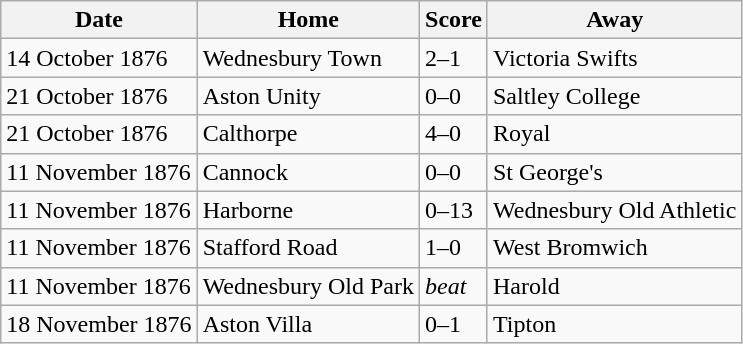<table class="wikitable">
<tr>
<th>Date</th>
<th>Home</th>
<th>Score</th>
<th>Away</th>
</tr>
<tr>
<td>14 October 1876</td>
<td>Wednesbury Town</td>
<td>2–1</td>
<td>Victoria Swifts</td>
</tr>
<tr>
<td>21 October 1876</td>
<td>Aston Unity</td>
<td>0–0</td>
<td>Saltley College</td>
</tr>
<tr>
<td>21 October 1876</td>
<td>Calthorpe</td>
<td>4–0</td>
<td>Royal</td>
</tr>
<tr>
<td>11 November 1876</td>
<td>Cannock</td>
<td>0–0</td>
<td>St George's</td>
</tr>
<tr>
<td>11 November 1876</td>
<td>Harborne</td>
<td>0–13</td>
<td>Wednesbury Old Athletic</td>
</tr>
<tr>
<td>11 November 1876</td>
<td>Stafford Road</td>
<td>1–0</td>
<td>West Bromwich</td>
</tr>
<tr>
<td>11 November 1876</td>
<td>Wednesbury Old Park</td>
<td><em>beat</em></td>
<td>Harold</td>
</tr>
<tr>
<td>18 November 1876</td>
<td>Aston Villa</td>
<td>0–1</td>
<td>Tipton</td>
</tr>
</table>
